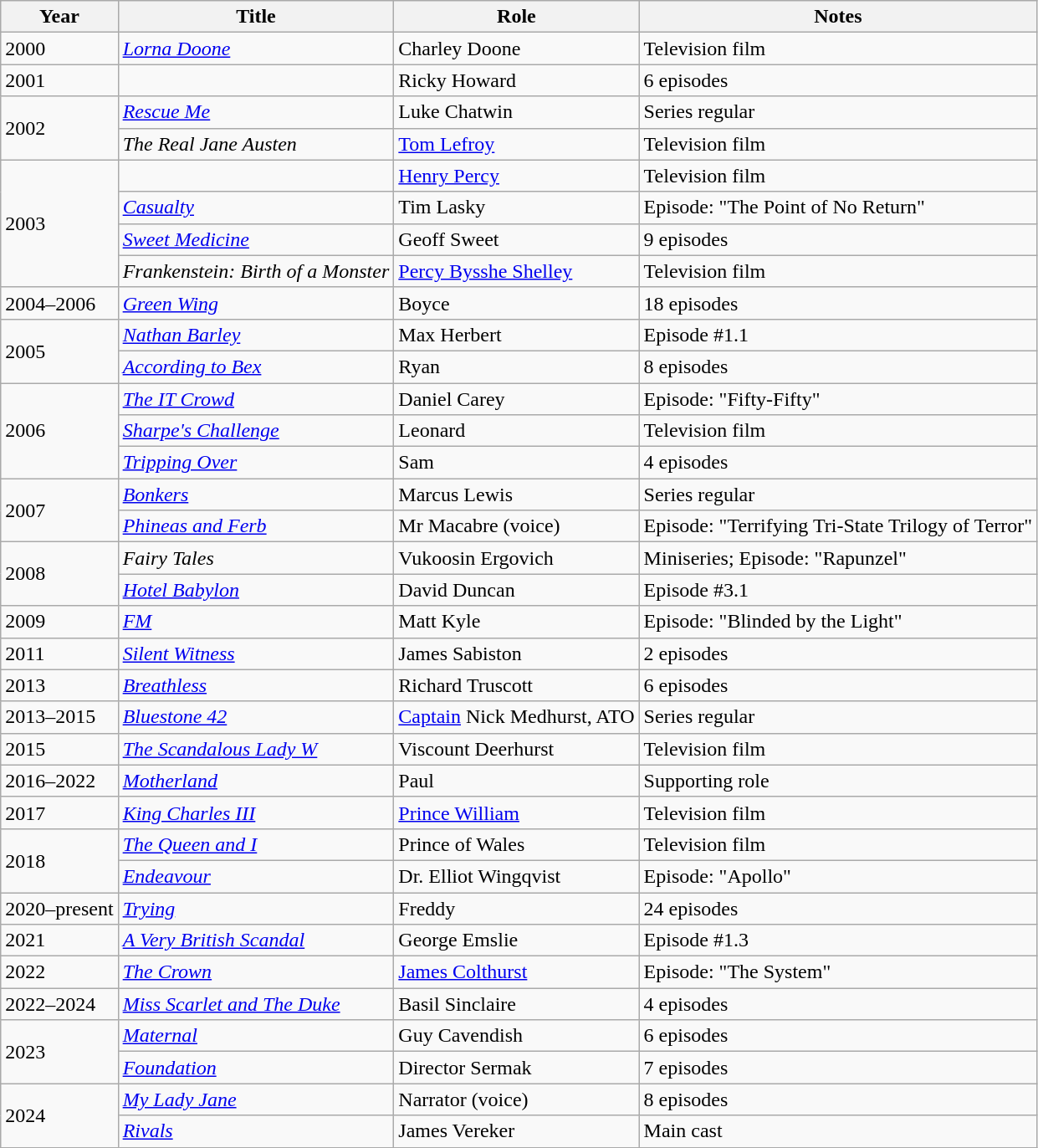<table class="wikitable sortable">
<tr>
<th>Year</th>
<th>Title</th>
<th>Role</th>
<th class="unsortable">Notes</th>
</tr>
<tr>
<td>2000</td>
<td><em><a href='#'>Lorna Doone</a></em></td>
<td>Charley Doone</td>
<td>Television film</td>
</tr>
<tr>
<td>2001</td>
<td><em></em></td>
<td>Ricky Howard</td>
<td>6 episodes</td>
</tr>
<tr>
<td rowspan="2">2002</td>
<td><em><a href='#'>Rescue Me</a></em></td>
<td>Luke Chatwin</td>
<td>Series regular</td>
</tr>
<tr>
<td><em>The Real Jane Austen</em></td>
<td><a href='#'>Tom Lefroy</a></td>
<td>Television film</td>
</tr>
<tr>
<td rowspan="4">2003</td>
<td><em></em></td>
<td><a href='#'>Henry Percy</a></td>
<td>Television film</td>
</tr>
<tr>
<td><em><a href='#'>Casualty</a></em></td>
<td>Tim Lasky</td>
<td>Episode: "The Point of No Return"</td>
</tr>
<tr>
<td><em><a href='#'>Sweet Medicine</a></em></td>
<td>Geoff Sweet</td>
<td>9 episodes</td>
</tr>
<tr>
<td><em>Frankenstein: Birth of a Monster</em></td>
<td><a href='#'>Percy Bysshe Shelley</a></td>
<td>Television film</td>
</tr>
<tr>
<td>2004–2006</td>
<td><em><a href='#'>Green Wing</a></em></td>
<td>Boyce</td>
<td>18 episodes</td>
</tr>
<tr>
<td rowspan="2">2005</td>
<td><em><a href='#'>Nathan Barley</a></em></td>
<td>Max Herbert</td>
<td>Episode #1.1</td>
</tr>
<tr>
<td><em><a href='#'>According to Bex</a></em></td>
<td>Ryan</td>
<td>8 episodes</td>
</tr>
<tr>
<td rowspan="3">2006</td>
<td><em><a href='#'>The IT Crowd</a></em></td>
<td>Daniel Carey</td>
<td>Episode: "Fifty-Fifty"</td>
</tr>
<tr>
<td><em><a href='#'>Sharpe's Challenge</a></em></td>
<td>Leonard</td>
<td>Television film</td>
</tr>
<tr>
<td><em><a href='#'>Tripping Over</a></em></td>
<td>Sam</td>
<td>4 episodes</td>
</tr>
<tr>
<td rowspan="2">2007</td>
<td><em><a href='#'>Bonkers</a></em></td>
<td>Marcus Lewis</td>
<td>Series regular</td>
</tr>
<tr>
<td><em><a href='#'>Phineas and Ferb</a></em></td>
<td>Mr Macabre (voice)</td>
<td>Episode: "Terrifying Tri-State Trilogy of Terror"</td>
</tr>
<tr>
<td rowspan="2">2008</td>
<td><em>Fairy Tales</em></td>
<td>Vukoosin Ergovich</td>
<td>Miniseries; Episode: "Rapunzel"</td>
</tr>
<tr>
<td><em><a href='#'>Hotel Babylon</a></em></td>
<td>David Duncan</td>
<td>Episode #3.1</td>
</tr>
<tr>
<td>2009</td>
<td><em><a href='#'>FM</a></em></td>
<td>Matt Kyle</td>
<td>Episode: "Blinded by the Light"</td>
</tr>
<tr>
<td>2011</td>
<td><em><a href='#'>Silent Witness</a></em></td>
<td>James Sabiston</td>
<td>2 episodes</td>
</tr>
<tr>
<td>2013</td>
<td><em><a href='#'>Breathless</a></em></td>
<td>Richard Truscott</td>
<td>6 episodes</td>
</tr>
<tr>
<td>2013–2015</td>
<td><em><a href='#'>Bluestone 42</a></em></td>
<td><a href='#'>Captain</a> Nick Medhurst, ATO</td>
<td>Series regular</td>
</tr>
<tr>
<td>2015</td>
<td><em><a href='#'>The Scandalous Lady W</a></em></td>
<td>Viscount Deerhurst</td>
<td>Television film</td>
</tr>
<tr>
<td>2016–2022</td>
<td><em><a href='#'>Motherland</a></em></td>
<td>Paul</td>
<td>Supporting role</td>
</tr>
<tr>
<td>2017</td>
<td><em><a href='#'>King Charles III</a></em></td>
<td><a href='#'>Prince William</a></td>
<td>Television film</td>
</tr>
<tr>
<td rowspan="2">2018</td>
<td><em><a href='#'>The Queen and I</a></em></td>
<td>Prince of Wales</td>
<td>Television film</td>
</tr>
<tr>
<td><em><a href='#'>Endeavour</a></em></td>
<td>Dr. Elliot Wingqvist</td>
<td>Episode: "Apollo"</td>
</tr>
<tr>
<td>2020–present</td>
<td><em><a href='#'>Trying</a></em></td>
<td>Freddy</td>
<td>24 episodes</td>
</tr>
<tr>
<td>2021</td>
<td><em><a href='#'>A Very British Scandal</a></em></td>
<td>George Emslie</td>
<td>Episode #1.3</td>
</tr>
<tr>
<td>2022</td>
<td><em><a href='#'>The Crown</a></em></td>
<td><a href='#'>James Colthurst</a></td>
<td>Episode: "The System"</td>
</tr>
<tr>
<td>2022–2024</td>
<td><em><a href='#'>Miss Scarlet and The Duke</a></em></td>
<td>Basil Sinclaire</td>
<td>4 episodes</td>
</tr>
<tr>
<td rowspan="2">2023</td>
<td><em><a href='#'>Maternal</a></em></td>
<td>Guy Cavendish</td>
<td>6 episodes</td>
</tr>
<tr>
<td><em><a href='#'>Foundation</a></em></td>
<td>Director Sermak</td>
<td>7 episodes</td>
</tr>
<tr>
<td rowspan="2">2024</td>
<td><em><a href='#'>My Lady Jane</a></em></td>
<td>Narrator (voice)</td>
<td>8 episodes</td>
</tr>
<tr>
<td><em><a href='#'>Rivals</a></em></td>
<td>James Vereker</td>
<td>Main cast </td>
</tr>
</table>
